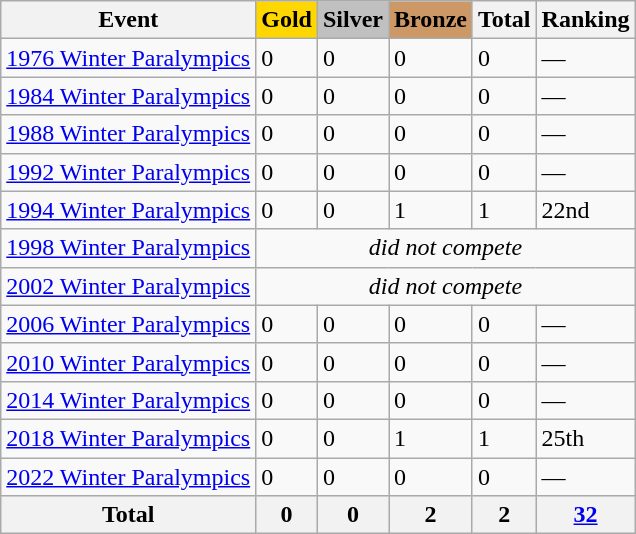<table class="wikitable">
<tr>
<th>Event</th>
<td style="background:gold; font-weight:bold;">Gold</td>
<td style="background:silver; font-weight:bold;">Silver</td>
<td style="background:#cc9966; font-weight:bold;">Bronze</td>
<th>Total</th>
<th>Ranking</th>
</tr>
<tr>
<td><a href='#'>1976 Winter Paralympics</a></td>
<td>0</td>
<td>0</td>
<td>0</td>
<td>0</td>
<td>—</td>
</tr>
<tr>
<td><a href='#'>1984 Winter Paralympics</a></td>
<td>0</td>
<td>0</td>
<td>0</td>
<td>0</td>
<td>—</td>
</tr>
<tr>
<td><a href='#'>1988 Winter Paralympics</a></td>
<td>0</td>
<td>0</td>
<td>0</td>
<td>0</td>
<td>—</td>
</tr>
<tr>
<td><a href='#'>1992 Winter Paralympics</a></td>
<td>0</td>
<td>0</td>
<td>0</td>
<td>0</td>
<td>—</td>
</tr>
<tr>
<td><a href='#'>1994 Winter Paralympics</a></td>
<td>0</td>
<td>0</td>
<td>1</td>
<td>1</td>
<td>22nd</td>
</tr>
<tr>
<td><a href='#'>1998 Winter Paralympics</a></td>
<td align="center" colspan="5"><em>did not compete</em></td>
</tr>
<tr>
<td><a href='#'>2002 Winter Paralympics</a></td>
<td align="center" colspan="5"><em>did not compete</em></td>
</tr>
<tr>
<td><a href='#'>2006 Winter Paralympics</a></td>
<td>0</td>
<td>0</td>
<td>0</td>
<td>0</td>
<td>—</td>
</tr>
<tr>
<td><a href='#'>2010 Winter Paralympics</a></td>
<td>0</td>
<td>0</td>
<td>0</td>
<td>0</td>
<td>—</td>
</tr>
<tr>
<td><a href='#'>2014 Winter Paralympics</a></td>
<td>0</td>
<td>0</td>
<td>0</td>
<td>0</td>
<td>—</td>
</tr>
<tr>
<td><a href='#'>2018 Winter Paralympics</a></td>
<td>0</td>
<td>0</td>
<td>1</td>
<td>1</td>
<td>25th</td>
</tr>
<tr>
<td><a href='#'>2022 Winter Paralympics</a></td>
<td>0</td>
<td>0</td>
<td>0</td>
<td>0</td>
<td>—</td>
</tr>
<tr class="sortbottom" align=center>
<th>Total</th>
<th>0</th>
<th>0</th>
<th>2</th>
<th>2</th>
<th><a href='#'>32</a></th>
</tr>
</table>
